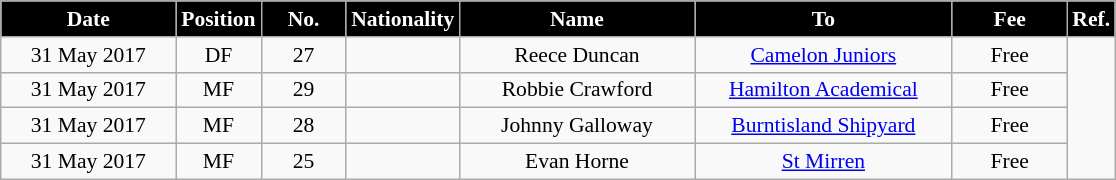<table class="wikitable"  style="text-align:center; font-size:90%; ">
<tr>
<th style="background:#000000; color:white; width:110px;">Date</th>
<th style="background:#000000; color:white; width:50px;">Position</th>
<th style="background:#000000; color:white; width:50px;">No.</th>
<th style="background:#000000; color:white; width:50px;">Nationality</th>
<th style="background:#000000; color:white; width:150px;">Name</th>
<th style="background:#000000; color:white; width:165px;">To</th>
<th style="background:#000000; color:white; width:70px;">Fee</th>
<th style="background:#000000; color:white; width:25px;">Ref.</th>
</tr>
<tr>
<td>31 May 2017</td>
<td>DF</td>
<td>27</td>
<td></td>
<td>Reece Duncan</td>
<td><a href='#'>Camelon Juniors</a></td>
<td>Free</td>
<td rowspan="4"></td>
</tr>
<tr>
<td>31 May 2017</td>
<td>MF</td>
<td>29</td>
<td></td>
<td>Robbie Crawford</td>
<td><a href='#'>Hamilton Academical</a></td>
<td>Free</td>
</tr>
<tr>
<td>31 May 2017</td>
<td>MF</td>
<td>28</td>
<td></td>
<td>Johnny Galloway</td>
<td><a href='#'>Burntisland Shipyard</a></td>
<td>Free</td>
</tr>
<tr>
<td>31 May 2017</td>
<td>MF</td>
<td>25</td>
<td></td>
<td>Evan Horne</td>
<td><a href='#'>St Mirren</a></td>
<td>Free</td>
</tr>
</table>
